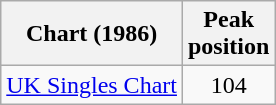<table class="wikitable">
<tr>
<th>Chart (1986)</th>
<th>Peak<br>position</th>
</tr>
<tr>
<td><a href='#'>UK Singles Chart</a></td>
<td style="text-align:center;">104</td>
</tr>
</table>
